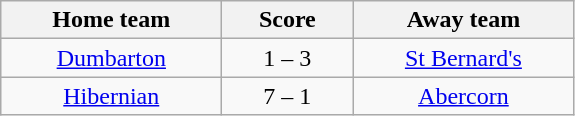<table class="wikitable" style="text-align: center">
<tr>
<th width=140>Home team</th>
<th width=80>Score</th>
<th width=140>Away team</th>
</tr>
<tr>
<td><a href='#'>Dumbarton</a></td>
<td>1 – 3</td>
<td><a href='#'>St Bernard's</a></td>
</tr>
<tr>
<td><a href='#'>Hibernian</a></td>
<td>7 – 1</td>
<td><a href='#'>Abercorn</a></td>
</tr>
</table>
